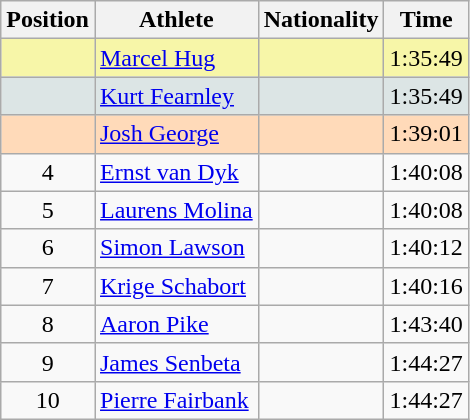<table class="wikitable sortable">
<tr>
<th>Position</th>
<th>Athlete</th>
<th>Nationality</th>
<th>Time</th>
</tr>
<tr bgcolor="#F7F6A8">
<td align=center></td>
<td><a href='#'>Marcel Hug</a></td>
<td></td>
<td>1:35:49</td>
</tr>
<tr bgcolor="#DCE5E5">
<td align=center></td>
<td><a href='#'>Kurt Fearnley</a></td>
<td></td>
<td>1:35:49</td>
</tr>
<tr bgcolor="#FFDAB9">
<td align=center></td>
<td><a href='#'>Josh George</a></td>
<td></td>
<td>1:39:01</td>
</tr>
<tr>
<td align=center>4</td>
<td><a href='#'>Ernst van Dyk</a></td>
<td></td>
<td>1:40:08</td>
</tr>
<tr>
<td align=center>5</td>
<td><a href='#'>Laurens Molina</a></td>
<td></td>
<td>1:40:08</td>
</tr>
<tr>
<td align=center>6</td>
<td><a href='#'>Simon Lawson</a></td>
<td></td>
<td>1:40:12</td>
</tr>
<tr>
<td align=center>7</td>
<td><a href='#'>Krige Schabort</a></td>
<td></td>
<td>1:40:16</td>
</tr>
<tr>
<td align=center>8</td>
<td><a href='#'>Aaron Pike</a></td>
<td></td>
<td>1:43:40</td>
</tr>
<tr>
<td align=center>9</td>
<td><a href='#'>James Senbeta</a></td>
<td></td>
<td>1:44:27</td>
</tr>
<tr>
<td align=center>10</td>
<td><a href='#'>Pierre Fairbank</a></td>
<td></td>
<td>1:44:27</td>
</tr>
</table>
